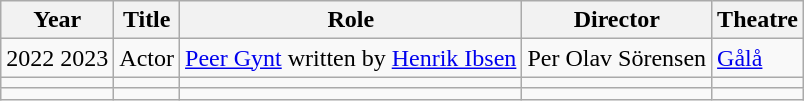<table class="wikitable">
<tr>
<th>Year</th>
<th>Title</th>
<th>Role</th>
<th>Director</th>
<th>Theatre</th>
</tr>
<tr>
<td>2022 2023</td>
<td>Actor</td>
<td><a href='#'>Peer Gynt</a> written by <a href='#'>Henrik Ibsen</a></td>
<td>Per Olav Sörensen</td>
<td><a href='#'>Gålå</a></td>
</tr>
<tr>
<td></td>
<td></td>
<td></td>
<td></td>
<td></td>
</tr>
<tr>
<td></td>
<td></td>
<td></td>
<td></td>
<td></td>
</tr>
</table>
